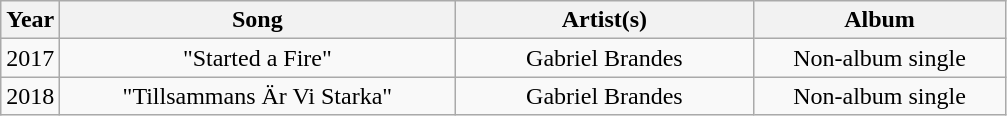<table class="wikitable sortable" style="text-align: center;">
<tr>
<th rowspan="1">Year</th>
<th rowspan="1" style="width:16em;">Song</th>
<th rowspan="1" style="width:12em;">Artist(s)</th>
<th rowspan="1" style="width:10em;">Album</th>
</tr>
<tr>
<td>2017</td>
<td>"Started a Fire"</td>
<td>Gabriel Brandes</td>
<td>Non-album single</td>
</tr>
<tr>
<td>2018</td>
<td>"Tillsammans Är Vi Starka"</td>
<td>Gabriel Brandes</td>
<td>Non-album single</td>
</tr>
</table>
